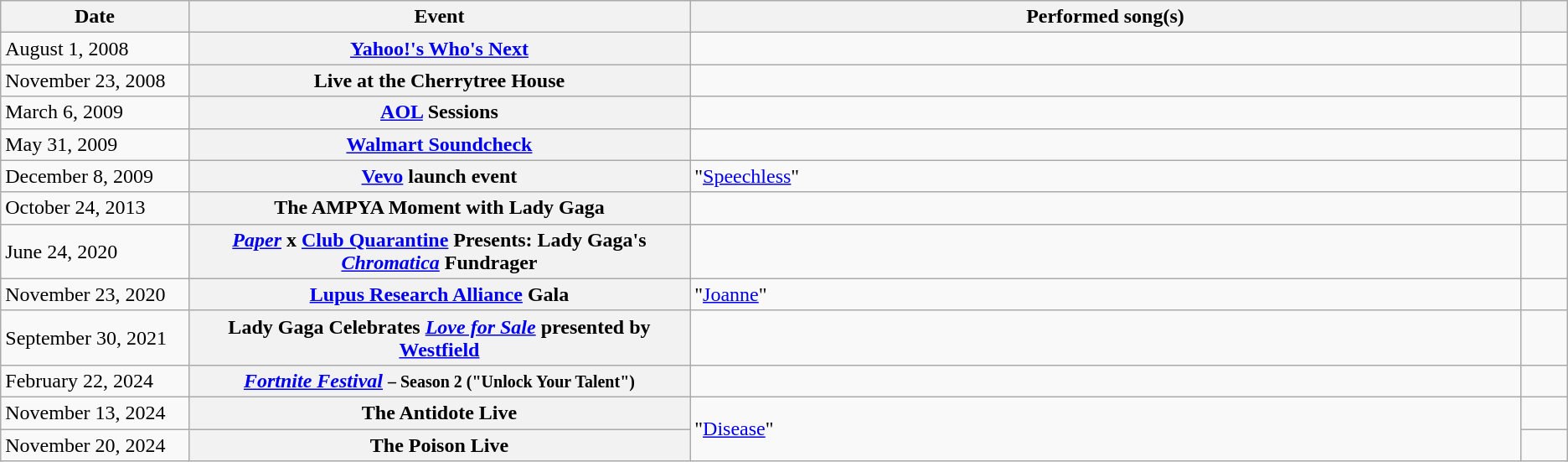<table class="wikitable sortable plainrowheaders">
<tr>
<th style="width:12%;">Date</th>
<th style="width:32%;">Event</th>
<th>Performed song(s)</th>
<th scope="col" style="width:3%;" class="unsortable"></th>
</tr>
<tr>
<td>August 1, 2008</td>
<th scope="row"><a href='#'>Yahoo!'s Who's Next</a></th>
<td></td>
<td style="text-align:center;"></td>
</tr>
<tr>
<td>November 23, 2008</td>
<th scope="row">Live at the Cherrytree House</th>
<td></td>
<td style="text-align:center;"></td>
</tr>
<tr>
<td>March 6, 2009</td>
<th scope="row"><a href='#'>AOL</a> Sessions</th>
<td></td>
<td style="text-align:center;"></td>
</tr>
<tr>
<td>May 31, 2009</td>
<th scope="row"><a href='#'>Walmart Soundcheck</a></th>
<td></td>
<td style="text-align:center;"></td>
</tr>
<tr>
<td>December 8, 2009</td>
<th scope="row"><a href='#'>Vevo</a> launch event</th>
<td>"<a href='#'>Speechless</a>"</td>
<td style="text-align:center;"></td>
</tr>
<tr>
<td>October 24, 2013</td>
<th scope="row">The AMPYA Moment with Lady Gaga</th>
<td></td>
<td style="text-align:center;"></td>
</tr>
<tr>
<td>June 24, 2020</td>
<th scope="row"><em><a href='#'>Paper</a></em> x <a href='#'>Club Quarantine</a> Presents: Lady Gaga's <em><a href='#'>Chromatica</a></em> Fundrager</th>
<td></td>
<td style="text-align:center;"></td>
</tr>
<tr>
<td>November 23, 2020</td>
<th scope="row"><a href='#'>Lupus Research Alliance</a> Gala</th>
<td>"<a href='#'>Joanne</a>"</td>
<td style="text-align:center;"></td>
</tr>
<tr>
<td>September 30, 2021</td>
<th scope="row">Lady Gaga Celebrates <em><a href='#'>Love for Sale</a></em> presented by <a href='#'>Westfield</a></th>
<td></td>
<td style="text-align:center;"></td>
</tr>
<tr>
<td>February 22, 2024</td>
<th scope="row"><em><a href='#'>Fortnite Festival</a></em> <small>– Season 2 ("Unlock Your Talent")</small></th>
<td></td>
<td style="text-align:center;"></td>
</tr>
<tr>
<td>November 13, 2024</td>
<th scope="row">The Antidote Live</th>
<td rowspan=2>"<a href='#'>Disease</a>"</td>
<td style="text-align:center;"></td>
</tr>
<tr>
<td>November 20, 2024</td>
<th scope="row">The Poison Live</th>
<td style="text-align:center;"></td>
</tr>
</table>
